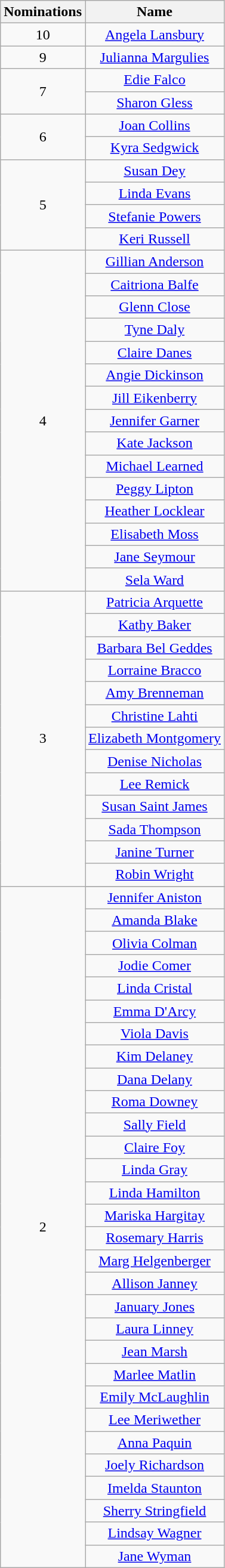<table class="wikitable sortable" style="text-align: center;">
<tr>
<th scope="col" width="55">Nominations</th>
<th scope="col" align="center">Name</th>
</tr>
<tr>
<td>10</td>
<td><a href='#'>Angela Lansbury</a></td>
</tr>
<tr>
<td>9</td>
<td><a href='#'>Julianna Margulies</a></td>
</tr>
<tr>
<td rowspan="2">7</td>
<td><a href='#'>Edie Falco</a></td>
</tr>
<tr>
<td><a href='#'>Sharon Gless</a></td>
</tr>
<tr>
<td rowspan="2">6</td>
<td><a href='#'>Joan Collins</a></td>
</tr>
<tr>
<td><a href='#'>Kyra Sedgwick</a></td>
</tr>
<tr>
<td rowspan="4">5</td>
<td><a href='#'>Susan Dey</a></td>
</tr>
<tr>
<td><a href='#'>Linda Evans</a></td>
</tr>
<tr>
<td><a href='#'>Stefanie Powers</a></td>
</tr>
<tr>
<td><a href='#'>Keri Russell</a></td>
</tr>
<tr>
<td rowspan="15">4</td>
<td><a href='#'>Gillian Anderson</a></td>
</tr>
<tr>
<td><a href='#'>Caitriona Balfe</a></td>
</tr>
<tr>
<td><a href='#'>Glenn Close</a></td>
</tr>
<tr>
<td><a href='#'>Tyne Daly</a></td>
</tr>
<tr>
<td><a href='#'>Claire Danes</a></td>
</tr>
<tr>
<td><a href='#'>Angie Dickinson</a></td>
</tr>
<tr>
<td><a href='#'>Jill Eikenberry</a></td>
</tr>
<tr>
<td><a href='#'>Jennifer Garner</a></td>
</tr>
<tr>
<td><a href='#'>Kate Jackson</a></td>
</tr>
<tr>
<td><a href='#'>Michael Learned</a></td>
</tr>
<tr>
<td><a href='#'>Peggy Lipton</a></td>
</tr>
<tr>
<td><a href='#'>Heather Locklear</a></td>
</tr>
<tr>
<td><a href='#'>Elisabeth Moss</a></td>
</tr>
<tr>
<td><a href='#'>Jane Seymour</a></td>
</tr>
<tr>
<td><a href='#'>Sela Ward</a></td>
</tr>
<tr>
<td rowspan="13">3</td>
<td><a href='#'>Patricia Arquette</a></td>
</tr>
<tr>
<td><a href='#'>Kathy Baker</a></td>
</tr>
<tr>
<td><a href='#'>Barbara Bel Geddes</a></td>
</tr>
<tr>
<td><a href='#'>Lorraine Bracco</a></td>
</tr>
<tr>
<td><a href='#'>Amy Brenneman</a></td>
</tr>
<tr>
<td><a href='#'>Christine Lahti</a></td>
</tr>
<tr>
<td><a href='#'>Elizabeth Montgomery</a></td>
</tr>
<tr>
<td><a href='#'>Denise Nicholas</a></td>
</tr>
<tr>
<td><a href='#'>Lee Remick</a></td>
</tr>
<tr>
<td><a href='#'>Susan Saint James</a></td>
</tr>
<tr>
<td><a href='#'>Sada Thompson</a></td>
</tr>
<tr>
<td><a href='#'>Janine Turner</a></td>
</tr>
<tr>
<td><a href='#'>Robin Wright</a></td>
</tr>
<tr>
<td rowspan="32">2</td>
</tr>
<tr>
<td><a href='#'>Jennifer Aniston</a></td>
</tr>
<tr>
<td><a href='#'>Amanda Blake</a></td>
</tr>
<tr>
<td><a href='#'>Olivia Colman</a></td>
</tr>
<tr>
<td><a href='#'>Jodie Comer</a></td>
</tr>
<tr>
<td><a href='#'>Linda Cristal</a></td>
</tr>
<tr>
<td><a href='#'>Emma D'Arcy</a></td>
</tr>
<tr>
<td><a href='#'>Viola Davis</a></td>
</tr>
<tr>
<td><a href='#'>Kim Delaney</a></td>
</tr>
<tr>
<td><a href='#'>Dana Delany</a></td>
</tr>
<tr>
<td><a href='#'>Roma Downey</a></td>
</tr>
<tr>
<td><a href='#'>Sally Field</a></td>
</tr>
<tr>
<td><a href='#'>Claire Foy</a></td>
</tr>
<tr>
<td><a href='#'>Linda Gray</a></td>
</tr>
<tr>
<td><a href='#'>Linda Hamilton</a></td>
</tr>
<tr>
<td><a href='#'>Mariska Hargitay</a></td>
</tr>
<tr>
<td><a href='#'>Rosemary Harris</a></td>
</tr>
<tr>
<td><a href='#'>Marg Helgenberger</a></td>
</tr>
<tr>
<td><a href='#'>Allison Janney</a></td>
</tr>
<tr>
<td><a href='#'>January Jones</a></td>
</tr>
<tr>
<td><a href='#'>Laura Linney</a></td>
</tr>
<tr>
<td><a href='#'>Jean Marsh</a></td>
</tr>
<tr>
<td><a href='#'>Marlee Matlin</a></td>
</tr>
<tr>
<td><a href='#'>Emily McLaughlin</a></td>
</tr>
<tr>
<td><a href='#'>Lee Meriwether</a></td>
</tr>
<tr>
<td><a href='#'>Anna Paquin</a></td>
</tr>
<tr>
<td><a href='#'>Joely Richardson</a></td>
</tr>
<tr>
<td><a href='#'>Imelda Staunton</a></td>
</tr>
<tr>
<td><a href='#'>Sherry Stringfield</a></td>
</tr>
<tr>
<td><a href='#'>Lindsay Wagner</a></td>
</tr>
<tr>
<td><a href='#'>Jane Wyman</a></td>
</tr>
</table>
